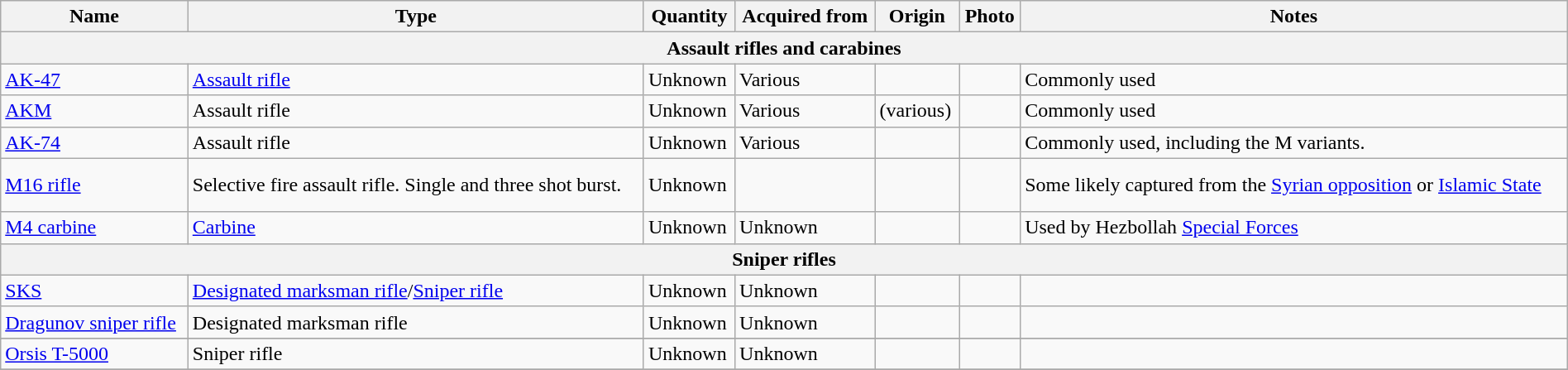<table style="width:100%;" class="wikitable sortable">
<tr>
<th>Name</th>
<th>Type</th>
<th>Quantity</th>
<th>Acquired from</th>
<th>Origin</th>
<th>Photo</th>
<th>Notes</th>
</tr>
<tr>
<th colspan="7">Assault rifles and carabines</th>
</tr>
<tr>
<td><a href='#'>AK-47</a></td>
<td><a href='#'>Assault rifle </a></td>
<td>Unknown</td>
<td>Various</td>
<td></td>
<td></td>
<td>Commonly used</td>
</tr>
<tr>
<td><a href='#'>AKM</a></td>
<td>Assault rifle</td>
<td>Unknown</td>
<td>Various</td>
<td> (various)</td>
<td></td>
<td>Commonly used</td>
</tr>
<tr>
<td><a href='#'>AK-74</a></td>
<td>Assault rifle</td>
<td>Unknown</td>
<td>Various</td>
<td></td>
<td></td>
<td>Commonly used, including the M variants.</td>
</tr>
<tr>
<td><a href='#'>M16 rifle</a></td>
<td>Selective fire assault rifle. Single and three shot burst.</td>
<td>Unknown</td>
<td><br><br></td>
<td></td>
<td></td>
<td>Some likely captured from the <a href='#'>Syrian opposition</a> or <a href='#'>Islamic State</a></td>
</tr>
<tr>
<td><a href='#'>M4 carbine</a></td>
<td><a href='#'>Carbine</a></td>
<td>Unknown</td>
<td>Unknown</td>
<td></td>
<td></td>
<td>Used by Hezbollah <a href='#'>Special Forces</a></td>
</tr>
<tr>
<th colspan="7">Sniper rifles</th>
</tr>
<tr>
<td><a href='#'>SKS</a></td>
<td><a href='#'>Designated marksman rifle</a>/<a href='#'>Sniper rifle</a></td>
<td>Unknown</td>
<td>Unknown</td>
<td></td>
<td></td>
<td></td>
</tr>
<tr>
<td><a href='#'>Dragunov sniper rifle</a></td>
<td>Designated marksman rifle</td>
<td>Unknown</td>
<td>Unknown</td>
<td></td>
<td></td>
<td></td>
</tr>
<tr>
</tr>
<tr>
<td><a href='#'>Orsis T-5000</a></td>
<td>Sniper rifle</td>
<td>Unknown</td>
<td>Unknown</td>
<td></td>
<td></td>
<td></td>
</tr>
<tr>
</tr>
</table>
